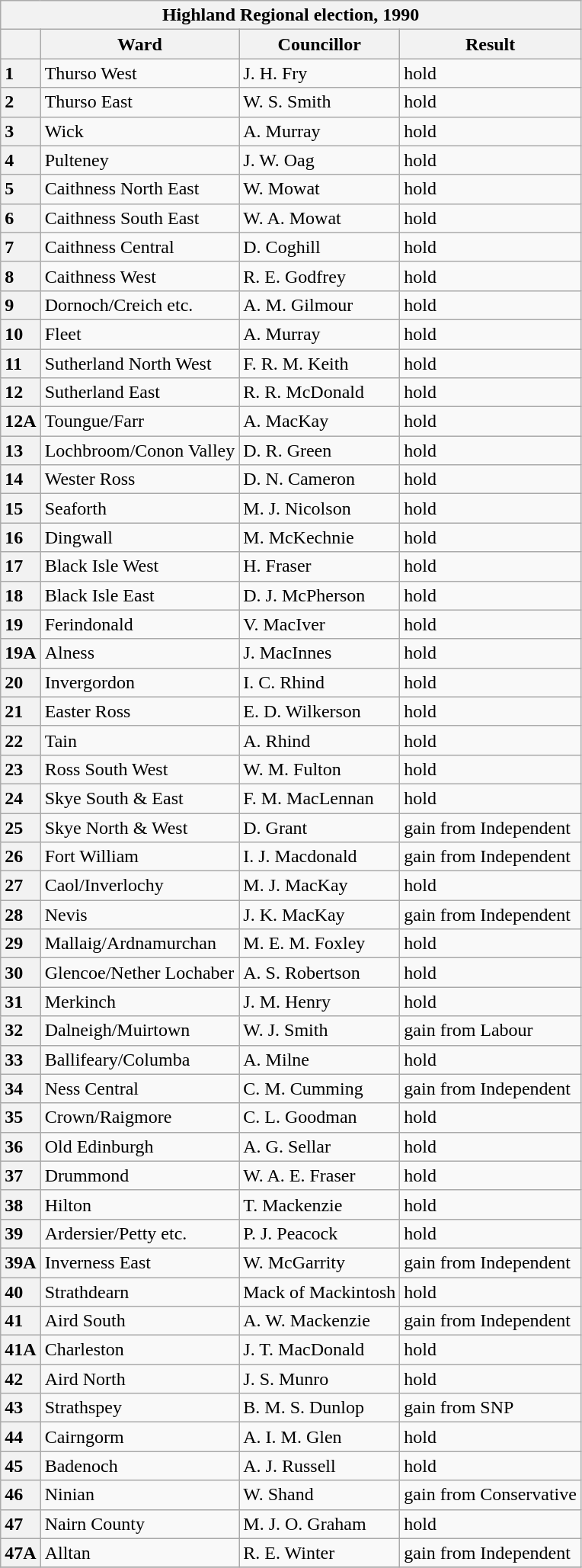<table class="wikitable">
<tr>
<th colspan=5>Highland Regional election, 1990</th>
</tr>
<tr>
<th scope="col"></th>
<th scope="col">Ward</th>
<th scope="col">Councillor</th>
<th colspan=2>Result</th>
</tr>
<tr>
<th scope="row" style="text-align: left;">1</th>
<td>Thurso West</td>
<td>J. H. Fry</td>
<td> hold</td>
</tr>
<tr>
<th scope="row" style="text-align: left;">2</th>
<td>Thurso East</td>
<td>W. S. Smith</td>
<td> hold</td>
</tr>
<tr>
<th scope="row" style="text-align: left;">3</th>
<td>Wick</td>
<td>A. Murray</td>
<td> hold</td>
</tr>
<tr>
<th scope="row" style="text-align: left;">4</th>
<td>Pulteney</td>
<td>J. W. Oag</td>
<td> hold</td>
</tr>
<tr>
<th scope="row" style="text-align: left;">5</th>
<td>Caithness North East</td>
<td>W. Mowat</td>
<td> hold</td>
</tr>
<tr>
<th scope="row" style="text-align: left;">6</th>
<td>Caithness South East</td>
<td>W. A. Mowat</td>
<td> hold</td>
</tr>
<tr>
<th scope="row" style="text-align: left;">7</th>
<td>Caithness Central</td>
<td>D. Coghill</td>
<td> hold</td>
</tr>
<tr>
<th scope="row" style="text-align: left;">8</th>
<td>Caithness West</td>
<td>R. E. Godfrey</td>
<td> hold</td>
</tr>
<tr>
<th scope="row" style="text-align: left;">9</th>
<td>Dornoch/Creich etc.</td>
<td>A. M. Gilmour</td>
<td> hold</td>
</tr>
<tr>
<th scope="row" style="text-align: left;">10</th>
<td>Fleet</td>
<td>A. Murray</td>
<td> hold</td>
</tr>
<tr>
<th scope="row" style="text-align: left;">11</th>
<td>Sutherland North West</td>
<td>F. R. M. Keith</td>
<td> hold</td>
</tr>
<tr>
<th scope="row" style="text-align: left;">12</th>
<td>Sutherland East</td>
<td>R. R. McDonald</td>
<td> hold</td>
</tr>
<tr>
<th scope="row" style="text-align: left;">12A</th>
<td>Toungue/Farr</td>
<td>A. MacKay</td>
<td> hold</td>
</tr>
<tr>
<th scope="row" style="text-align: left;">13</th>
<td>Lochbroom/Conon Valley</td>
<td>D. R. Green</td>
<td> hold</td>
</tr>
<tr>
<th scope="row" style="text-align: left;">14</th>
<td>Wester Ross</td>
<td>D. N. Cameron</td>
<td> hold</td>
</tr>
<tr>
<th scope="row" style="text-align: left;">15</th>
<td>Seaforth</td>
<td>M. J. Nicolson</td>
<td> hold</td>
</tr>
<tr>
<th scope="row" style="text-align: left;">16</th>
<td>Dingwall</td>
<td>M. McKechnie</td>
<td> hold</td>
</tr>
<tr>
<th scope="row" style="text-align: left;">17</th>
<td>Black Isle West</td>
<td>H. Fraser</td>
<td> hold</td>
</tr>
<tr>
<th scope="row" style="text-align: left;">18</th>
<td>Black Isle East</td>
<td>D. J. McPherson</td>
<td> hold</td>
</tr>
<tr>
<th scope="row" style="text-align: left;">19</th>
<td>Ferindonald</td>
<td>V. MacIver</td>
<td> hold</td>
</tr>
<tr>
<th scope="row" style="text-align: left;">19A</th>
<td>Alness</td>
<td>J. MacInnes</td>
<td> hold</td>
</tr>
<tr>
<th scope="row" style="text-align: left;">20</th>
<td>Invergordon</td>
<td>I. C. Rhind</td>
<td> hold</td>
</tr>
<tr>
<th scope="row" style="text-align: left;">21</th>
<td>Easter Ross</td>
<td>E. D. Wilkerson</td>
<td> hold</td>
</tr>
<tr>
<th scope="row" style="text-align: left;">22</th>
<td>Tain</td>
<td>A. Rhind</td>
<td> hold</td>
</tr>
<tr>
<th scope="row" style="text-align: left;">23</th>
<td>Ross South West</td>
<td>W. M. Fulton</td>
<td> hold</td>
</tr>
<tr>
<th scope="row" style="text-align: left;">24</th>
<td>Skye South & East</td>
<td>F. M. MacLennan</td>
<td> hold</td>
</tr>
<tr>
<th scope="row" style="text-align: left;">25</th>
<td>Skye North & West</td>
<td>D. Grant</td>
<td> gain from Independent</td>
</tr>
<tr>
<th scope="row" style="text-align: left;">26</th>
<td>Fort William</td>
<td>I. J. Macdonald</td>
<td> gain from Independent</td>
</tr>
<tr>
<th scope="row" style="text-align: left;">27</th>
<td>Caol/Inverlochy</td>
<td>M. J. MacKay</td>
<td> hold</td>
</tr>
<tr>
<th scope="row" style="text-align: left;">28</th>
<td>Nevis</td>
<td>J. K. MacKay</td>
<td> gain from Independent</td>
</tr>
<tr>
<th scope="row" style="text-align: left;">29</th>
<td>Mallaig/Ardnamurchan</td>
<td>M. E. M. Foxley</td>
<td> hold</td>
</tr>
<tr>
<th scope="row" style="text-align: left;">30</th>
<td>Glencoe/Nether Lochaber</td>
<td>A. S. Robertson</td>
<td> hold</td>
</tr>
<tr>
<th scope="row" style="text-align: left;">31</th>
<td>Merkinch</td>
<td>J. M. Henry</td>
<td> hold</td>
</tr>
<tr>
<th scope="row" style="text-align: left;">32</th>
<td>Dalneigh/Muirtown</td>
<td>W. J. Smith</td>
<td> gain from Labour</td>
</tr>
<tr>
<th scope="row" style="text-align: left;">33</th>
<td>Ballifeary/Columba</td>
<td>A. Milne</td>
<td> hold</td>
</tr>
<tr>
<th scope="row" style="text-align: left;">34</th>
<td>Ness Central</td>
<td>C. M. Cumming</td>
<td> gain from Independent</td>
</tr>
<tr>
<th scope="row" style="text-align: left;">35</th>
<td>Crown/Raigmore</td>
<td>C. L. Goodman</td>
<td> hold</td>
</tr>
<tr>
<th scope="row" style="text-align: left;">36</th>
<td>Old Edinburgh</td>
<td>A. G. Sellar</td>
<td> hold</td>
</tr>
<tr>
<th scope="row" style="text-align: left;">37</th>
<td>Drummond</td>
<td>W. A. E. Fraser</td>
<td> hold</td>
</tr>
<tr>
<th scope="row" style="text-align: left;">38</th>
<td>Hilton</td>
<td>T. Mackenzie</td>
<td> hold</td>
</tr>
<tr>
<th scope="row" style="text-align: left;">39</th>
<td>Ardersier/Petty etc.</td>
<td>P. J. Peacock</td>
<td> hold</td>
</tr>
<tr>
<th scope="row" style="text-align: left;">39A</th>
<td>Inverness East</td>
<td>W. McGarrity</td>
<td> gain from Independent</td>
</tr>
<tr>
<th scope="row" style="text-align: left;">40</th>
<td>Strathdearn</td>
<td>Mack of Mackintosh</td>
<td> hold</td>
</tr>
<tr>
<th scope="row" style="text-align: left;">41</th>
<td>Aird South</td>
<td>A. W. Mackenzie</td>
<td> gain from Independent</td>
</tr>
<tr>
<th scope="row" style="text-align: left;">41A</th>
<td>Charleston</td>
<td>J. T. MacDonald</td>
<td> hold</td>
</tr>
<tr>
<th scope="row" style="text-align: left;">42</th>
<td>Aird North</td>
<td>J. S. Munro</td>
<td> hold</td>
</tr>
<tr>
<th scope="row" style="text-align: left;">43</th>
<td>Strathspey</td>
<td>B. M. S. Dunlop</td>
<td> gain from SNP</td>
</tr>
<tr>
<th scope="row" style="text-align: left;">44</th>
<td>Cairngorm</td>
<td>A. I. M. Glen</td>
<td> hold</td>
</tr>
<tr>
<th scope="row" style="text-align: left;">45</th>
<td>Badenoch</td>
<td>A. J. Russell</td>
<td> hold</td>
</tr>
<tr>
<th scope="row" style="text-align: left;">46</th>
<td>Ninian</td>
<td>W. Shand</td>
<td> gain from Conservative</td>
</tr>
<tr>
<th scope="row" style="text-align: left;">47</th>
<td>Nairn County</td>
<td>M. J. O. Graham</td>
<td> hold</td>
</tr>
<tr>
<th scope="row" style="text-align: left;">47A</th>
<td>Alltan</td>
<td>R. E. Winter</td>
<td> gain from Independent</td>
</tr>
<tr>
</tr>
</table>
